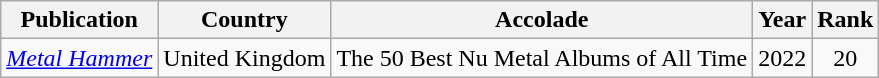<table class="wikitable">
<tr>
<th>Publication</th>
<th>Country</th>
<th>Accolade</th>
<th>Year</th>
<th>Rank</th>
</tr>
<tr>
<td><em><a href='#'>Metal Hammer</a></em></td>
<td>United Kingdom</td>
<td>The 50 Best Nu Metal Albums of All Time</td>
<td>2022</td>
<td align="center">20</td>
</tr>
</table>
